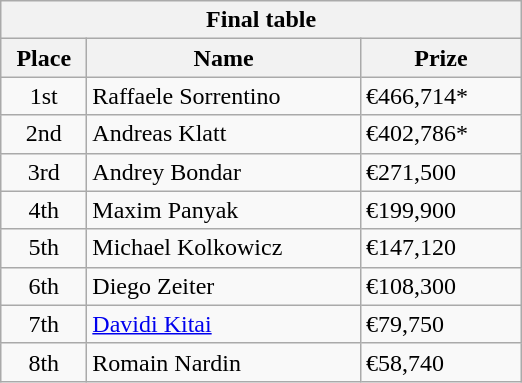<table class="wikitable">
<tr>
<th colspan="3">Final table</th>
</tr>
<tr>
<th style="width:50px;">Place</th>
<th style="width:175px;">Name</th>
<th style="width:100px;">Prize</th>
</tr>
<tr>
<td style="text-align:center;">1st</td>
<td> Raffaele Sorrentino</td>
<td>€466,714*</td>
</tr>
<tr>
<td style="text-align:center;">2nd</td>
<td> Andreas Klatt</td>
<td>€402,786*</td>
</tr>
<tr>
<td style="text-align:center;">3rd</td>
<td> Andrey Bondar</td>
<td>€271,500</td>
</tr>
<tr>
<td style="text-align:center;">4th</td>
<td> Maxim Panyak</td>
<td>€199,900</td>
</tr>
<tr>
<td style="text-align:center;">5th</td>
<td> Michael Kolkowicz</td>
<td>€147,120</td>
</tr>
<tr>
<td style="text-align:center;">6th</td>
<td> Diego Zeiter</td>
<td>€108,300</td>
</tr>
<tr>
<td style="text-align:center;">7th</td>
<td> <a href='#'>Davidi Kitai</a></td>
<td>€79,750</td>
</tr>
<tr>
<td style="text-align:center;">8th</td>
<td> Romain Nardin</td>
<td>€58,740</td>
</tr>
</table>
